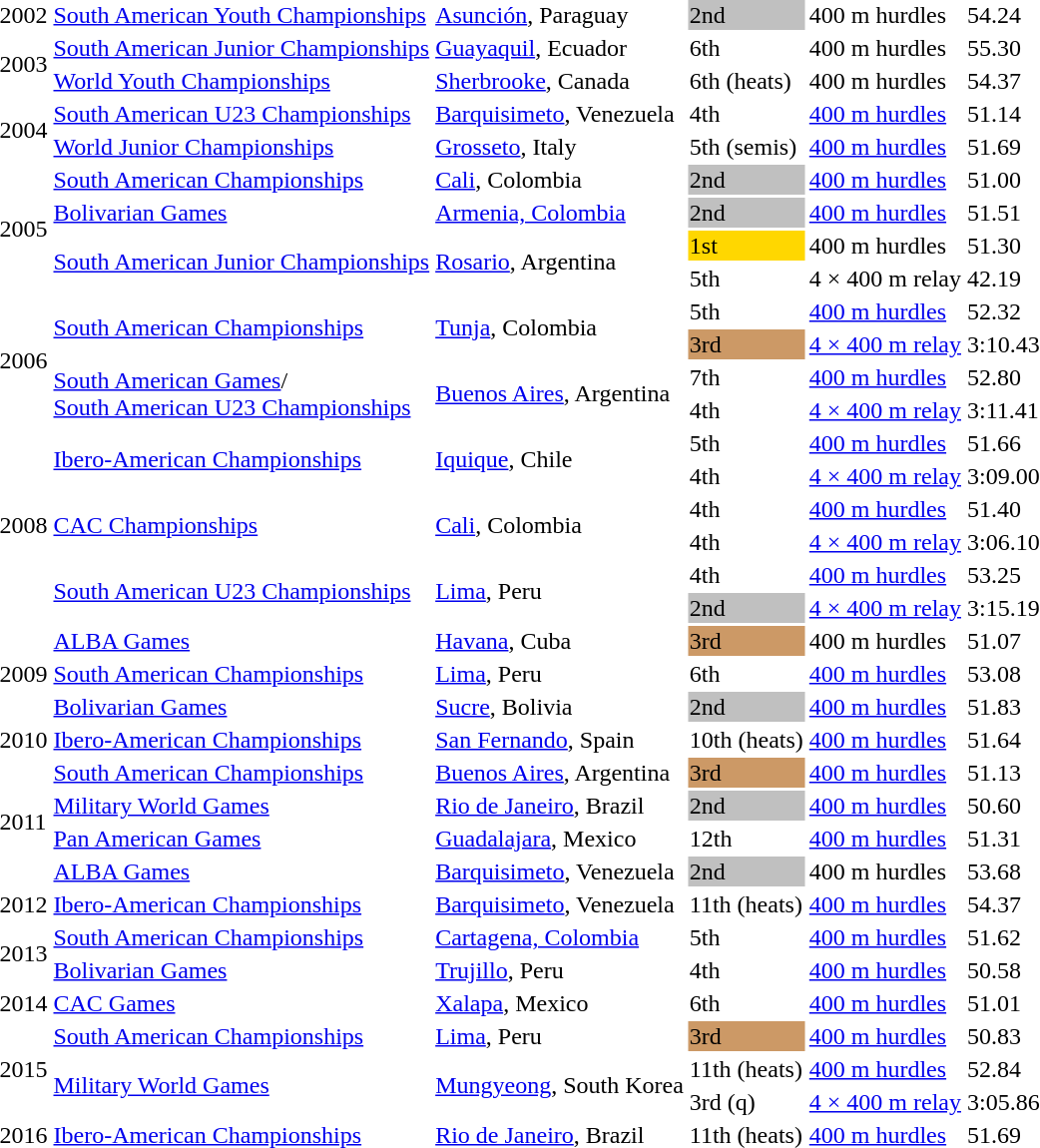<table>
<tr>
<td>2002</td>
<td><a href='#'>South American Youth Championships</a></td>
<td><a href='#'>Asunción</a>, Paraguay</td>
<td bgcolor=silver>2nd</td>
<td>400 m hurdles</td>
<td>54.24</td>
</tr>
<tr>
<td rowspan=2>2003</td>
<td><a href='#'>South American Junior Championships</a></td>
<td><a href='#'>Guayaquil</a>, Ecuador</td>
<td>6th</td>
<td>400 m hurdles</td>
<td>55.30</td>
</tr>
<tr>
<td><a href='#'>World Youth Championships</a></td>
<td><a href='#'>Sherbrooke</a>, Canada</td>
<td>6th (heats)</td>
<td>400 m hurdles</td>
<td>54.37</td>
</tr>
<tr>
<td rowspan=2>2004</td>
<td><a href='#'>South American U23 Championships</a></td>
<td><a href='#'>Barquisimeto</a>, Venezuela</td>
<td>4th</td>
<td><a href='#'>400 m hurdles</a></td>
<td>51.14</td>
</tr>
<tr>
<td><a href='#'>World Junior Championships</a></td>
<td><a href='#'>Grosseto</a>, Italy</td>
<td>5th (semis)</td>
<td><a href='#'>400 m hurdles</a></td>
<td>51.69</td>
</tr>
<tr>
<td rowspan=4>2005</td>
<td><a href='#'>South American Championships</a></td>
<td><a href='#'>Cali</a>, Colombia</td>
<td bgcolor=silver>2nd</td>
<td><a href='#'>400 m hurdles</a></td>
<td>51.00</td>
</tr>
<tr>
<td><a href='#'>Bolivarian Games</a></td>
<td><a href='#'>Armenia, Colombia</a></td>
<td bgcolor=silver>2nd</td>
<td><a href='#'>400 m hurdles</a></td>
<td>51.51</td>
</tr>
<tr>
<td rowspan=2><a href='#'>South American Junior Championships</a></td>
<td rowspan=2><a href='#'>Rosario</a>, Argentina</td>
<td bgcolor=gold>1st</td>
<td>400 m hurdles</td>
<td>51.30</td>
</tr>
<tr>
<td>5th</td>
<td>4 × 400 m relay</td>
<td>42.19</td>
</tr>
<tr>
<td rowspan=4>2006</td>
<td rowspan=2><a href='#'>South American Championships</a></td>
<td rowspan=2><a href='#'>Tunja</a>, Colombia</td>
<td>5th</td>
<td><a href='#'>400 m hurdles</a></td>
<td>52.32</td>
</tr>
<tr>
<td bgcolor=cc9966>3rd</td>
<td><a href='#'>4 × 400 m relay</a></td>
<td>3:10.43</td>
</tr>
<tr>
<td rowspan=2><a href='#'>South American Games</a>/<br><a href='#'>South American U23 Championships</a></td>
<td rowspan=2><a href='#'>Buenos Aires</a>, Argentina</td>
<td>7th</td>
<td><a href='#'>400 m hurdles</a></td>
<td>52.80</td>
</tr>
<tr>
<td>4th</td>
<td><a href='#'>4 × 400 m relay</a></td>
<td>3:11.41</td>
</tr>
<tr>
<td rowspan=6>2008</td>
<td rowspan=2><a href='#'>Ibero-American Championships</a></td>
<td rowspan=2><a href='#'>Iquique</a>, Chile</td>
<td>5th</td>
<td><a href='#'>400 m hurdles</a></td>
<td>51.66</td>
</tr>
<tr>
<td>4th</td>
<td><a href='#'>4 × 400 m relay</a></td>
<td>3:09.00</td>
</tr>
<tr>
<td rowspan=2><a href='#'>CAC Championships</a></td>
<td rowspan=2><a href='#'>Cali</a>, Colombia</td>
<td>4th</td>
<td><a href='#'>400 m hurdles</a></td>
<td>51.40</td>
</tr>
<tr>
<td>4th</td>
<td><a href='#'>4 × 400 m relay</a></td>
<td>3:06.10</td>
</tr>
<tr>
<td rowspan=2><a href='#'>South American U23 Championships</a></td>
<td rowspan=2><a href='#'>Lima</a>, Peru</td>
<td>4th</td>
<td><a href='#'>400 m hurdles</a></td>
<td>53.25</td>
</tr>
<tr>
<td bgcolor=silver>2nd</td>
<td><a href='#'>4 × 400 m relay</a></td>
<td>3:15.19</td>
</tr>
<tr>
<td rowspan=3>2009</td>
<td><a href='#'>ALBA Games</a></td>
<td><a href='#'>Havana</a>, Cuba</td>
<td bgcolor=cc9966>3rd</td>
<td>400 m hurdles</td>
<td>51.07</td>
</tr>
<tr>
<td><a href='#'>South American Championships</a></td>
<td><a href='#'>Lima</a>, Peru</td>
<td>6th</td>
<td><a href='#'>400 m hurdles</a></td>
<td>53.08</td>
</tr>
<tr>
<td><a href='#'>Bolivarian Games</a></td>
<td><a href='#'>Sucre</a>, Bolivia</td>
<td bgcolor=silver>2nd</td>
<td><a href='#'>400 m hurdles</a></td>
<td>51.83</td>
</tr>
<tr>
<td>2010</td>
<td><a href='#'>Ibero-American Championships</a></td>
<td><a href='#'>San Fernando</a>, Spain</td>
<td>10th (heats)</td>
<td><a href='#'>400 m hurdles</a></td>
<td>51.64</td>
</tr>
<tr>
<td rowspan=4>2011</td>
<td><a href='#'>South American Championships</a></td>
<td><a href='#'>Buenos Aires</a>, Argentina</td>
<td bgcolor=cc9966>3rd</td>
<td><a href='#'>400 m hurdles</a></td>
<td>51.13</td>
</tr>
<tr>
<td><a href='#'>Military World Games</a></td>
<td><a href='#'>Rio de Janeiro</a>, Brazil</td>
<td bgcolor=silver>2nd</td>
<td><a href='#'>400 m hurdles</a></td>
<td>50.60</td>
</tr>
<tr>
<td><a href='#'>Pan American Games</a></td>
<td><a href='#'>Guadalajara</a>, Mexico</td>
<td>12th</td>
<td><a href='#'>400 m hurdles</a></td>
<td>51.31</td>
</tr>
<tr>
<td><a href='#'>ALBA Games</a></td>
<td><a href='#'>Barquisimeto</a>, Venezuela</td>
<td bgcolor=silver>2nd</td>
<td>400 m hurdles</td>
<td>53.68</td>
</tr>
<tr>
<td>2012</td>
<td><a href='#'>Ibero-American Championships</a></td>
<td><a href='#'>Barquisimeto</a>, Venezuela</td>
<td>11th (heats)</td>
<td><a href='#'>400 m hurdles</a></td>
<td>54.37</td>
</tr>
<tr>
<td rowspan=2>2013</td>
<td><a href='#'>South American Championships</a></td>
<td><a href='#'>Cartagena, Colombia</a></td>
<td>5th</td>
<td><a href='#'>400 m hurdles</a></td>
<td>51.62</td>
</tr>
<tr>
<td><a href='#'>Bolivarian Games</a></td>
<td><a href='#'>Trujillo</a>, Peru</td>
<td>4th</td>
<td><a href='#'>400 m hurdles</a></td>
<td>50.58</td>
</tr>
<tr>
<td>2014</td>
<td><a href='#'>CAC Games</a></td>
<td><a href='#'>Xalapa</a>, Mexico</td>
<td>6th</td>
<td><a href='#'>400 m hurdles</a></td>
<td>51.01</td>
</tr>
<tr>
<td rowspan=3>2015</td>
<td><a href='#'>South American Championships</a></td>
<td><a href='#'>Lima</a>, Peru</td>
<td bgcolor=cc9966>3rd</td>
<td><a href='#'>400 m hurdles</a></td>
<td>50.83</td>
</tr>
<tr>
<td rowspan=2><a href='#'>Military World Games</a></td>
<td rowspan=2><a href='#'>Mungyeong</a>, South Korea</td>
<td>11th (heats)</td>
<td><a href='#'>400 m hurdles</a></td>
<td>52.84</td>
</tr>
<tr>
<td>3rd (q)</td>
<td><a href='#'>4 × 400 m relay</a></td>
<td>3:05.86</td>
</tr>
<tr>
<td>2016</td>
<td><a href='#'>Ibero-American Championships</a></td>
<td><a href='#'>Rio de Janeiro</a>, Brazil</td>
<td>11th (heats)</td>
<td><a href='#'>400 m hurdles</a></td>
<td>51.69</td>
</tr>
</table>
